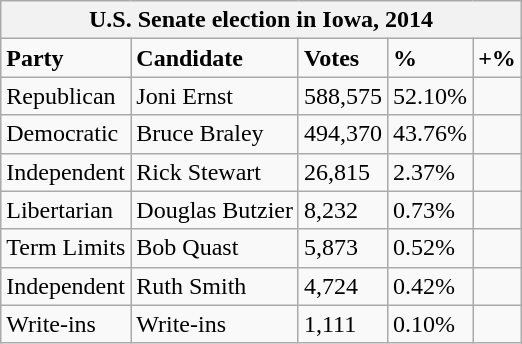<table class="wikitable">
<tr>
<th colspan="5">U.S. Senate election in Iowa, 2014</th>
</tr>
<tr>
<td><strong>Party</strong></td>
<td><strong>Candidate</strong></td>
<td><strong>Votes</strong></td>
<td><strong>%</strong></td>
<td><strong>+%</strong></td>
</tr>
<tr>
<td>Republican</td>
<td>Joni Ernst</td>
<td>588,575</td>
<td>52.10%</td>
<td></td>
</tr>
<tr>
<td>Democratic</td>
<td>Bruce Braley</td>
<td>494,370</td>
<td>43.76%</td>
<td></td>
</tr>
<tr>
<td>Independent</td>
<td>Rick Stewart</td>
<td>26,815</td>
<td>2.37%</td>
<td></td>
</tr>
<tr>
<td>Libertarian</td>
<td>Douglas Butzier</td>
<td>8,232</td>
<td>0.73%</td>
<td></td>
</tr>
<tr>
<td>Term Limits</td>
<td>Bob Quast</td>
<td>5,873</td>
<td>0.52%</td>
<td></td>
</tr>
<tr>
<td>Independent</td>
<td>Ruth Smith</td>
<td>4,724</td>
<td>0.42%</td>
<td></td>
</tr>
<tr>
<td>Write-ins</td>
<td>Write-ins</td>
<td>1,111</td>
<td>0.10%</td>
<td></td>
</tr>
</table>
